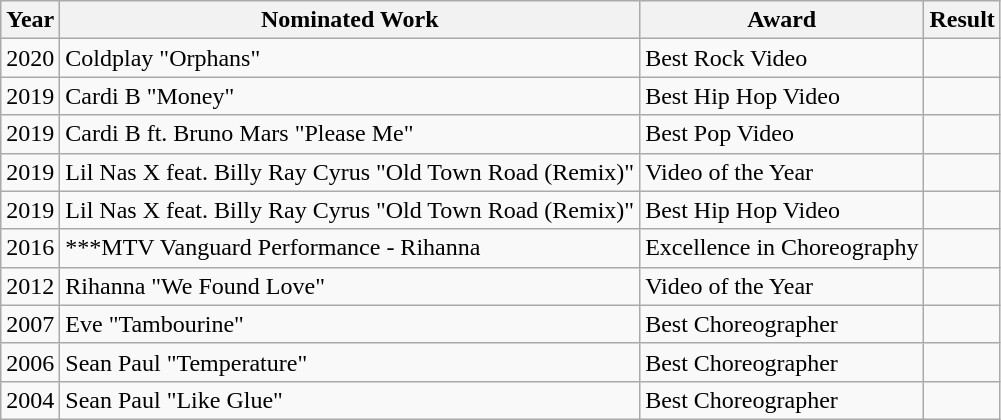<table class="wikitable sortable">
<tr>
<th>Year</th>
<th>Nominated Work</th>
<th>Award</th>
<th>Result</th>
</tr>
<tr>
<td>2020</td>
<td>Coldplay "Orphans"</td>
<td>Best Rock Video</td>
<td></td>
</tr>
<tr>
<td>2019</td>
<td>Cardi B "Money"</td>
<td>Best Hip Hop Video</td>
<td></td>
</tr>
<tr>
<td>2019</td>
<td>Cardi B ft. Bruno Mars "Please Me"</td>
<td>Best Pop Video</td>
<td></td>
</tr>
<tr>
<td>2019</td>
<td>Lil Nas X feat. Billy Ray Cyrus "Old Town Road (Remix)"</td>
<td>Video of the Year</td>
<td></td>
</tr>
<tr>
<td>2019</td>
<td>Lil Nas X feat. Billy Ray Cyrus "Old Town Road (Remix)"</td>
<td>Best Hip Hop Video</td>
<td></td>
</tr>
<tr>
<td>2016</td>
<td>***MTV Vanguard Performance - Rihanna</td>
<td>Excellence in Choreography</td>
<td></td>
</tr>
<tr>
<td>2012</td>
<td>Rihanna "We Found Love"</td>
<td>Video of the Year</td>
<td></td>
</tr>
<tr>
<td>2007</td>
<td>Eve "Tambourine"</td>
<td>Best Choreographer</td>
<td></td>
</tr>
<tr>
<td>2006</td>
<td>Sean Paul "Temperature"</td>
<td>Best Choreographer</td>
<td></td>
</tr>
<tr>
<td>2004</td>
<td>Sean Paul "Like Glue"</td>
<td>Best Choreographer</td>
<td></td>
</tr>
</table>
